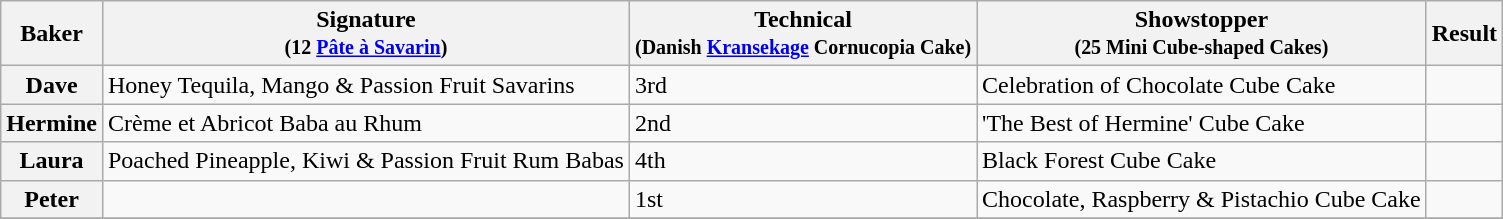<table class="wikitable sortable col3center sticky-header">
<tr>
<th scope="col">Baker</th>
<th scope="col" class="unsortable">Signature<br><small>(12 <a href='#'>Pâte à Savarin</a>)</small></th>
<th scope="col">Technical<br><small>(Danish <a href='#'>Kransekage</a> Cornucopia Cake)</small></th>
<th scope="col" class="unsortable">Showstopper<br><small>(25 Mini Cube-shaped Cakes)</small></th>
<th scope="col">Result</th>
</tr>
<tr>
<th scope="row">Dave</th>
<td>Honey Tequila, Mango & Passion Fruit Savarins</td>
<td>3rd</td>
<td>Celebration of Chocolate Cube Cake</td>
<td></td>
</tr>
<tr>
<th scope="row">Hermine</th>
<td>Crème et Abricot Baba au Rhum</td>
<td>2nd</td>
<td>'The Best of Hermine' Cube Cake</td>
<td></td>
</tr>
<tr>
<th scope="row">Laura</th>
<td>Poached Pineapple, Kiwi & Passion Fruit Rum Babas</td>
<td>4th</td>
<td>Black Forest Cube Cake</td>
<td></td>
</tr>
<tr>
<th scope="row">Peter</th>
<td></td>
<td>1st</td>
<td>Chocolate, Raspberry & Pistachio Cube Cake</td>
<td></td>
</tr>
<tr>
</tr>
</table>
